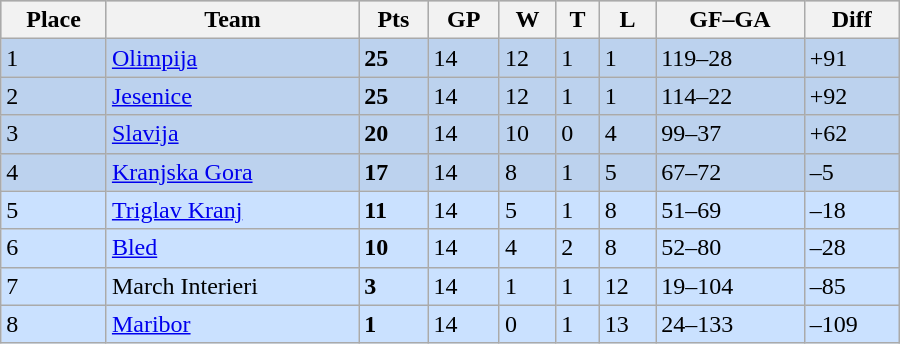<table class="wikitable" width="600px">
<tr style="background-color:#c0c0c0;">
<th>Place</th>
<th>Team</th>
<th>Pts</th>
<th>GP</th>
<th>W</th>
<th>T</th>
<th>L</th>
<th>GF–GA</th>
<th>Diff</th>
</tr>
<tr bgcolor="#BCD2EE">
<td>1</td>
<td><a href='#'>Olimpija</a></td>
<td><strong>25</strong></td>
<td>14</td>
<td>12</td>
<td>1</td>
<td>1</td>
<td>119–28</td>
<td>+91</td>
</tr>
<tr bgcolor="#BCD2EE">
<td>2</td>
<td><a href='#'>Jesenice</a></td>
<td><strong>25</strong></td>
<td>14</td>
<td>12</td>
<td>1</td>
<td>1</td>
<td>114–22</td>
<td>+92</td>
</tr>
<tr bgcolor="#BCD2EE">
<td>3</td>
<td><a href='#'>Slavija</a></td>
<td><strong>20</strong></td>
<td>14</td>
<td>10</td>
<td>0</td>
<td>4</td>
<td>99–37</td>
<td>+62</td>
</tr>
<tr bgcolor="#BCD2EE">
<td>4</td>
<td><a href='#'>Kranjska Gora</a></td>
<td><strong>17</strong></td>
<td>14</td>
<td>8</td>
<td>1</td>
<td>5</td>
<td>67–72</td>
<td>–5</td>
</tr>
<tr bgcolor="#CAE1FF">
<td>5</td>
<td><a href='#'>Triglav Kranj</a></td>
<td><strong>11</strong></td>
<td>14</td>
<td>5</td>
<td>1</td>
<td>8</td>
<td>51–69</td>
<td>–18</td>
</tr>
<tr bgcolor="#CAE1FF">
<td>6</td>
<td><a href='#'>Bled</a></td>
<td><strong>10</strong></td>
<td>14</td>
<td>4</td>
<td>2</td>
<td>8</td>
<td>52–80</td>
<td>–28</td>
</tr>
<tr bgcolor="#CAE1FF">
<td>7</td>
<td>March Interieri</td>
<td><strong>3</strong></td>
<td>14</td>
<td>1</td>
<td>1</td>
<td>12</td>
<td>19–104</td>
<td>–85</td>
</tr>
<tr bgcolor="#CAE1FF">
<td>8</td>
<td><a href='#'>Maribor</a></td>
<td><strong>1</strong></td>
<td>14</td>
<td>0</td>
<td>1</td>
<td>13</td>
<td>24–133</td>
<td>–109</td>
</tr>
</table>
